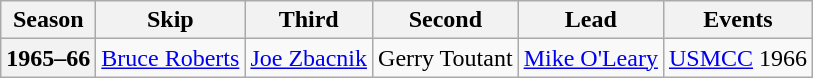<table class="wikitable">
<tr>
<th scope="col">Season</th>
<th scope="col">Skip</th>
<th scope="col">Third</th>
<th scope="col">Second</th>
<th scope="col">Lead</th>
<th scope="col">Events</th>
</tr>
<tr>
<th scope="row">1965–66</th>
<td><a href='#'>Bruce Roberts</a></td>
<td><a href='#'>Joe Zbacnik</a></td>
<td>Gerry Toutant</td>
<td><a href='#'>Mike O'Leary</a></td>
<td><a href='#'>USMCC</a> 1966 <br> </td>
</tr>
</table>
